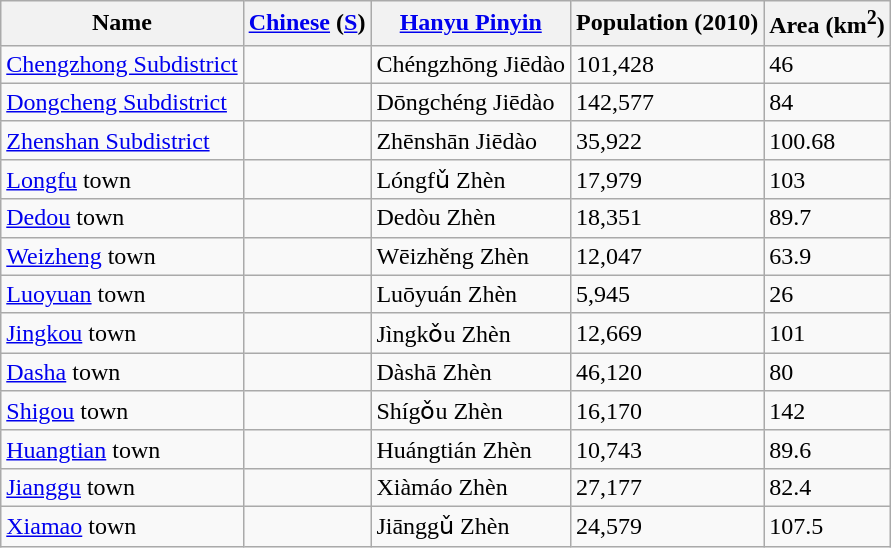<table class="wikitable">
<tr>
<th>Name</th>
<th><a href='#'>Chinese</a> (<a href='#'>S</a>)</th>
<th><a href='#'>Hanyu Pinyin</a></th>
<th>Population (2010)</th>
<th>Area (km<sup>2</sup>)</th>
</tr>
<tr>
<td><a href='#'>Chengzhong Subdistrict</a></td>
<td></td>
<td>Chéngzhōng Jiēdào</td>
<td>101,428</td>
<td>46</td>
</tr>
<tr>
<td><a href='#'>Dongcheng Subdistrict</a></td>
<td></td>
<td>Dōngchéng Jiēdào</td>
<td>142,577</td>
<td>84</td>
</tr>
<tr>
<td><a href='#'>Zhenshan Subdistrict</a></td>
<td></td>
<td>Zhēnshān Jiēdào</td>
<td>35,922</td>
<td>100.68</td>
</tr>
<tr>
<td><a href='#'>Longfu</a> town</td>
<td></td>
<td>Lóngfǔ Zhèn</td>
<td>17,979</td>
<td>103</td>
</tr>
<tr>
<td><a href='#'>Dedou</a> town</td>
<td></td>
<td>Dedòu Zhèn</td>
<td>18,351</td>
<td>89.7</td>
</tr>
<tr>
<td><a href='#'>Weizheng</a> town</td>
<td></td>
<td>Wēizhěng Zhèn</td>
<td>12,047</td>
<td>63.9</td>
</tr>
<tr>
<td><a href='#'>Luoyuan</a> town</td>
<td></td>
<td>Luōyuán Zhèn</td>
<td>5,945</td>
<td>26</td>
</tr>
<tr>
<td><a href='#'>Jingkou</a> town</td>
<td></td>
<td>Jìngkǒu Zhèn</td>
<td>12,669</td>
<td>101</td>
</tr>
<tr>
<td><a href='#'>Dasha</a> town</td>
<td></td>
<td>Dàshā Zhèn</td>
<td>46,120</td>
<td>80</td>
</tr>
<tr>
<td><a href='#'>Shigou</a> town</td>
<td></td>
<td>Shígǒu Zhèn</td>
<td>16,170</td>
<td>142</td>
</tr>
<tr>
<td><a href='#'>Huangtian</a> town</td>
<td></td>
<td>Huángtián Zhèn</td>
<td>10,743</td>
<td>89.6</td>
</tr>
<tr>
<td><a href='#'>Jianggu</a> town</td>
<td></td>
<td>Xiàmáo Zhèn</td>
<td>27,177</td>
<td>82.4</td>
</tr>
<tr>
<td><a href='#'>Xiamao</a> town</td>
<td></td>
<td>Jiānggǔ Zhèn</td>
<td>24,579</td>
<td>107.5</td>
</tr>
</table>
